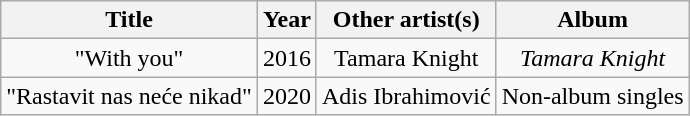<table class="wikitable plainrowheaders" style="text-align:center;">
<tr>
<th scope="col">Title</th>
<th scope="col">Year</th>
<th scope="col">Other artist(s)</th>
<th scope="col">Album</th>
</tr>
<tr>
<td scope="row">"With you"</td>
<td>2016</td>
<td>Tamara Knight</td>
<td><em>Tamara Knight</em></td>
</tr>
<tr>
<td>"Rastavit nas neće nikad"</td>
<td>2020</td>
<td>Adis Ibrahimović</td>
<td>Non-album singles</td>
</tr>
</table>
